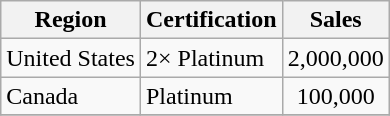<table class="wikitable">
<tr>
<th>Region</th>
<th>Certification</th>
<th>Sales</th>
</tr>
<tr>
<td>United States</td>
<td>2× Platinum</td>
<td align="center">2,000,000</td>
</tr>
<tr>
<td>Canada</td>
<td>Platinum</td>
<td align="center">100,000</td>
</tr>
<tr>
</tr>
</table>
